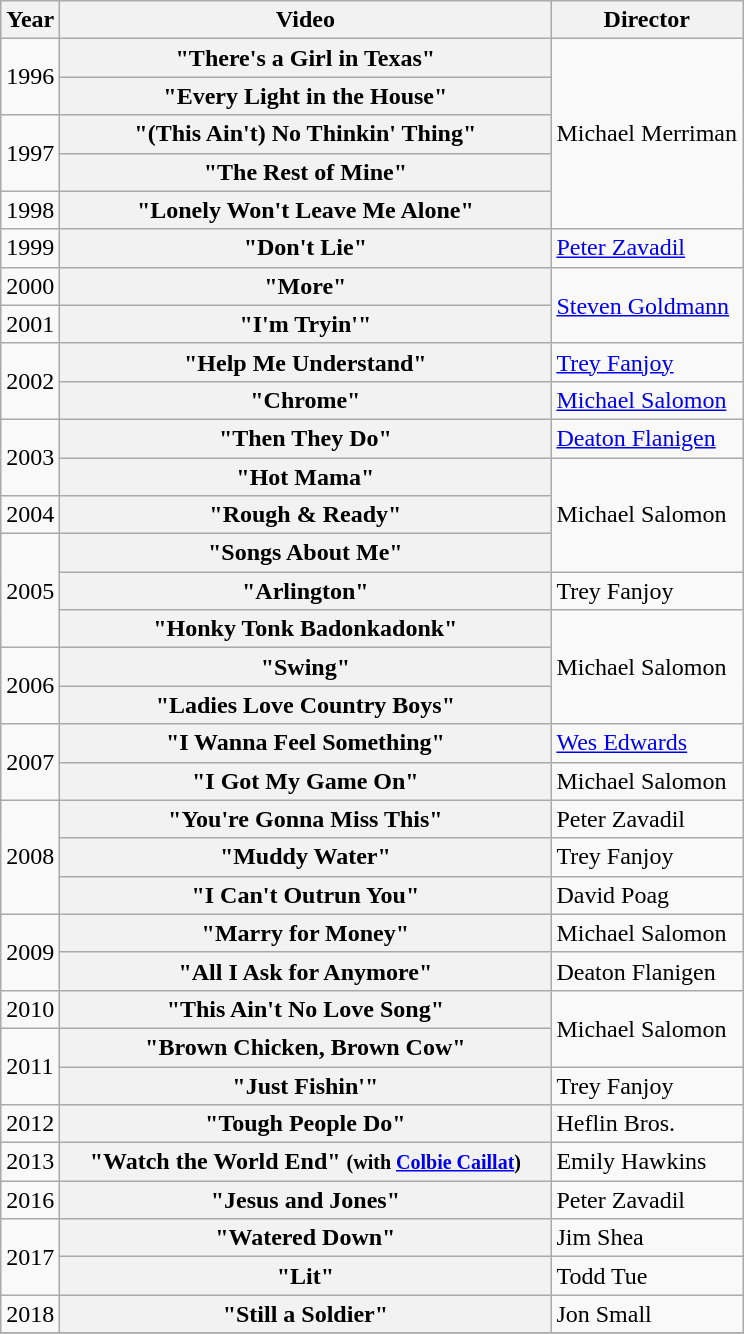<table class="wikitable plainrowheaders">
<tr>
<th>Year</th>
<th style="width:20em;">Video</th>
<th>Director</th>
</tr>
<tr>
<td rowspan="2">1996</td>
<th scope="row">"There's a Girl in Texas"</th>
<td rowspan="5">Michael Merriman</td>
</tr>
<tr>
<th scope="row">"Every Light in the House"</th>
</tr>
<tr>
<td rowspan="2">1997</td>
<th scope="row">"(This Ain't) No Thinkin' Thing"</th>
</tr>
<tr>
<th scope="row">"The Rest of Mine"</th>
</tr>
<tr>
<td>1998</td>
<th scope="row">"Lonely Won't Leave Me Alone"</th>
</tr>
<tr>
<td>1999</td>
<th scope="row">"Don't Lie"</th>
<td><a href='#'>Peter Zavadil</a></td>
</tr>
<tr>
<td>2000</td>
<th scope="row">"More"</th>
<td rowspan="2"><a href='#'>Steven Goldmann</a></td>
</tr>
<tr>
<td>2001</td>
<th scope="row">"I'm Tryin'"</th>
</tr>
<tr>
<td rowspan="2">2002</td>
<th scope="row">"Help Me Understand"</th>
<td><a href='#'>Trey Fanjoy</a></td>
</tr>
<tr>
<th scope="row">"Chrome"</th>
<td><a href='#'>Michael Salomon</a></td>
</tr>
<tr>
<td rowspan="2">2003</td>
<th scope="row">"Then They Do"</th>
<td><a href='#'>Deaton Flanigen</a></td>
</tr>
<tr>
<th scope="row">"Hot Mama"</th>
<td rowspan="3">Michael Salomon</td>
</tr>
<tr>
<td>2004</td>
<th scope="row">"Rough & Ready"</th>
</tr>
<tr>
<td rowspan="3">2005</td>
<th scope="row">"Songs About Me"</th>
</tr>
<tr>
<th scope="row">"Arlington"</th>
<td>Trey Fanjoy</td>
</tr>
<tr>
<th scope="row">"Honky Tonk Badonkadonk"</th>
<td rowspan="3">Michael Salomon</td>
</tr>
<tr>
<td rowspan="2">2006</td>
<th scope="row">"Swing"</th>
</tr>
<tr>
<th scope="row">"Ladies Love Country Boys"</th>
</tr>
<tr>
<td rowspan="2">2007</td>
<th scope="row">"I Wanna Feel Something"</th>
<td><a href='#'>Wes Edwards</a></td>
</tr>
<tr>
<th scope="row">"I Got My Game On"</th>
<td>Michael Salomon</td>
</tr>
<tr>
<td rowspan="3">2008</td>
<th scope="row">"You're Gonna Miss This"</th>
<td>Peter Zavadil</td>
</tr>
<tr>
<th scope="row">"Muddy Water"</th>
<td>Trey Fanjoy</td>
</tr>
<tr>
<th scope="row">"I Can't Outrun You"</th>
<td>David Poag</td>
</tr>
<tr>
<td rowspan="2">2009</td>
<th scope="row">"Marry for Money"</th>
<td>Michael Salomon</td>
</tr>
<tr>
<th scope="row">"All I Ask for Anymore"</th>
<td>Deaton Flanigen</td>
</tr>
<tr>
<td>2010</td>
<th scope="row">"This Ain't No Love Song"</th>
<td rowspan="2">Michael Salomon</td>
</tr>
<tr>
<td rowspan="2">2011</td>
<th scope="row">"Brown Chicken, Brown Cow"</th>
</tr>
<tr>
<th scope="row">"Just Fishin'"</th>
<td>Trey Fanjoy</td>
</tr>
<tr>
<td>2012</td>
<th scope="row">"Tough People Do"</th>
<td>Heflin Bros.</td>
</tr>
<tr>
<td>2013</td>
<th scope="row">"Watch the World End" <small>(with <a href='#'>Colbie Caillat</a>)</small></th>
<td>Emily Hawkins</td>
</tr>
<tr>
<td>2016</td>
<th scope="row">"Jesus and Jones"</th>
<td>Peter Zavadil</td>
</tr>
<tr>
<td rowspan="2">2017</td>
<th scope="row">"Watered Down"</th>
<td>Jim Shea</td>
</tr>
<tr>
<th scope="row">"Lit"</th>
<td>Todd Tue</td>
</tr>
<tr>
<td>2018</td>
<th scope="row">"Still a Soldier"</th>
<td>Jon Small</td>
</tr>
<tr>
</tr>
</table>
